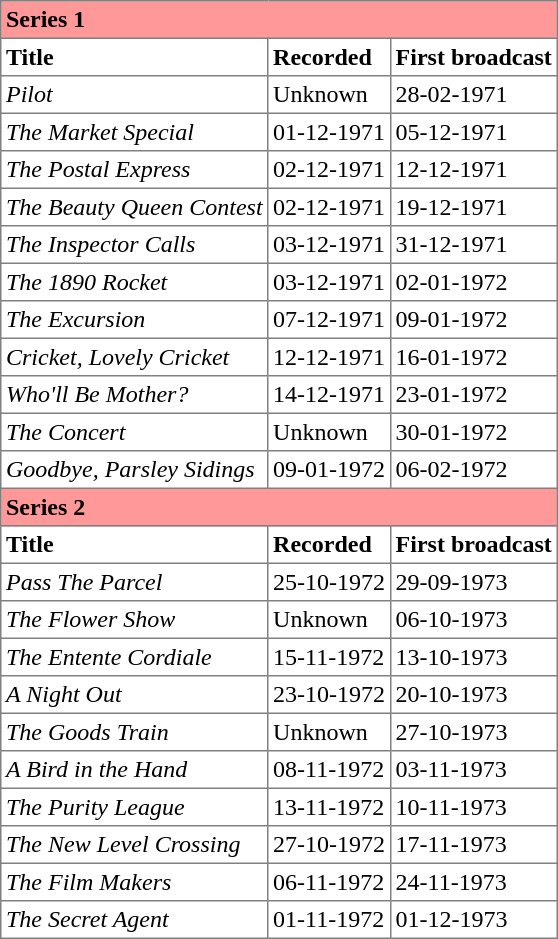<table border=1 cellpadding=3 style="border-collapse: collapse;">
<tr bgcolor="#ff9999">
<td colspan=4><strong>Series 1</strong></td>
</tr>
<tr>
<td><strong>Title</strong></td>
<td><strong>Recorded</strong></td>
<td><strong>First broadcast</strong></td>
</tr>
<tr>
<td><em>Pilot</em></td>
<td>Unknown</td>
<td>28-02-1971</td>
</tr>
<tr>
<td><em>The Market Special</em></td>
<td>01-12-1971</td>
<td>05-12-1971</td>
</tr>
<tr>
<td><em>The Postal Express</em></td>
<td>02-12-1971</td>
<td>12-12-1971</td>
</tr>
<tr>
<td><em>The Beauty Queen Contest</em></td>
<td>02-12-1971</td>
<td>19-12-1971</td>
</tr>
<tr>
<td><em>The Inspector Calls</em></td>
<td>03-12-1971</td>
<td>31-12-1971</td>
</tr>
<tr>
<td><em>The 1890 Rocket</em></td>
<td>03-12-1971</td>
<td>02-01-1972</td>
</tr>
<tr>
<td><em>The Excursion</em></td>
<td>07-12-1971</td>
<td>09-01-1972</td>
</tr>
<tr>
<td><em>Cricket, Lovely Cricket</em></td>
<td>12-12-1971</td>
<td>16-01-1972</td>
</tr>
<tr>
<td><em>Who'll Be Mother?</em></td>
<td>14-12-1971</td>
<td>23-01-1972</td>
</tr>
<tr>
<td><em>The Concert</em></td>
<td>Unknown</td>
<td>30-01-1972</td>
</tr>
<tr>
<td><em>Goodbye, Parsley Sidings</em></td>
<td>09-01-1972</td>
<td>06-02-1972</td>
</tr>
<tr bgcolor="#ff9999">
<td colspan=4><strong>Series 2</strong></td>
</tr>
<tr>
<td><strong>Title</strong></td>
<td><strong>Recorded</strong></td>
<td><strong>First broadcast</strong></td>
</tr>
<tr>
<td><em>Pass The Parcel</em></td>
<td>25-10-1972</td>
<td>29-09-1973</td>
</tr>
<tr>
<td><em>The Flower Show</em></td>
<td>Unknown</td>
<td>06-10-1973</td>
</tr>
<tr>
<td><em>The Entente Cordiale</em></td>
<td>15-11-1972</td>
<td>13-10-1973</td>
</tr>
<tr>
<td><em>A Night Out</em></td>
<td>23-10-1972</td>
<td>20-10-1973</td>
</tr>
<tr>
<td><em>The Goods Train</em></td>
<td>Unknown</td>
<td>27-10-1973</td>
</tr>
<tr>
<td><em>A Bird in the Hand</em></td>
<td>08-11-1972</td>
<td>03-11-1973</td>
</tr>
<tr>
<td><em>The Purity League</em></td>
<td>13-11-1972</td>
<td>10-11-1973</td>
</tr>
<tr>
<td><em>The New Level Crossing</em></td>
<td>27-10-1972</td>
<td>17-11-1973</td>
</tr>
<tr>
<td><em>The Film Makers</em></td>
<td>06-11-1972</td>
<td>24-11-1973</td>
</tr>
<tr>
<td><em>The Secret Agent</em></td>
<td>01-11-1972</td>
<td>01-12-1973</td>
</tr>
</table>
